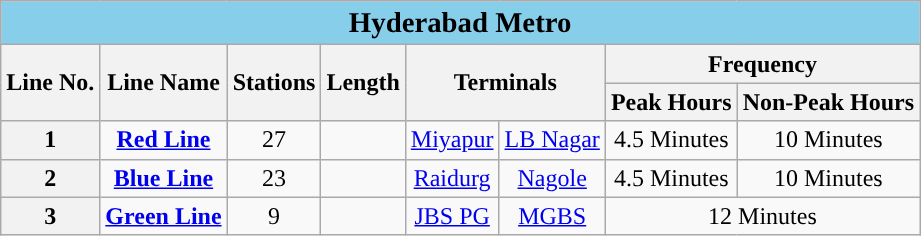<table class="wikitable sortable" align="center" style="text-align:center; style="font-size:85%;margin:auto">
<tr>
<th colspan="8" style="background:skyBlue;"><strong><big>Hyderabad Metro</big></strong></th>
</tr>
<tr>
<th rowspan="2">Line No.</th>
<th rowspan="2">Line Name</th>
<th rowspan="2">Stations</th>
<th rowspan="2">Length</th>
<th colspan="2" rowspan="2">Terminals</th>
<th colspan="2">Frequency</th>
</tr>
<tr>
<th>Peak Hours</th>
<th>Non-Peak Hours</th>
</tr>
<tr>
<th><strong>1</strong></th>
<td style="background:#"><a href='#'><span><strong>Red Line</strong></span></a></td>
<td>27</td>
<td></td>
<td><a href='#'>Miyapur</a></td>
<td><a href='#'>LB Nagar</a></td>
<td>4.5 Minutes</td>
<td>10 Minutes</td>
</tr>
<tr>
<th><strong>2</strong></th>
<td style="background:#"><a href='#'><span><strong>Blue Line</strong></span></a></td>
<td>23</td>
<td></td>
<td><a href='#'>Raidurg</a></td>
<td><a href='#'>Nagole</a></td>
<td>4.5 Minutes</td>
<td>10 Minutes</td>
</tr>
<tr>
<th><strong>3</strong></th>
<td style="background:#"><a href='#'><span><strong>Green Line</strong></span></a></td>
<td>9</td>
<td></td>
<td><a href='#'>JBS PG</a></td>
<td><a href='#'>MGBS</a></td>
<td colspan="2">12 Minutes</td>
</tr>
</table>
